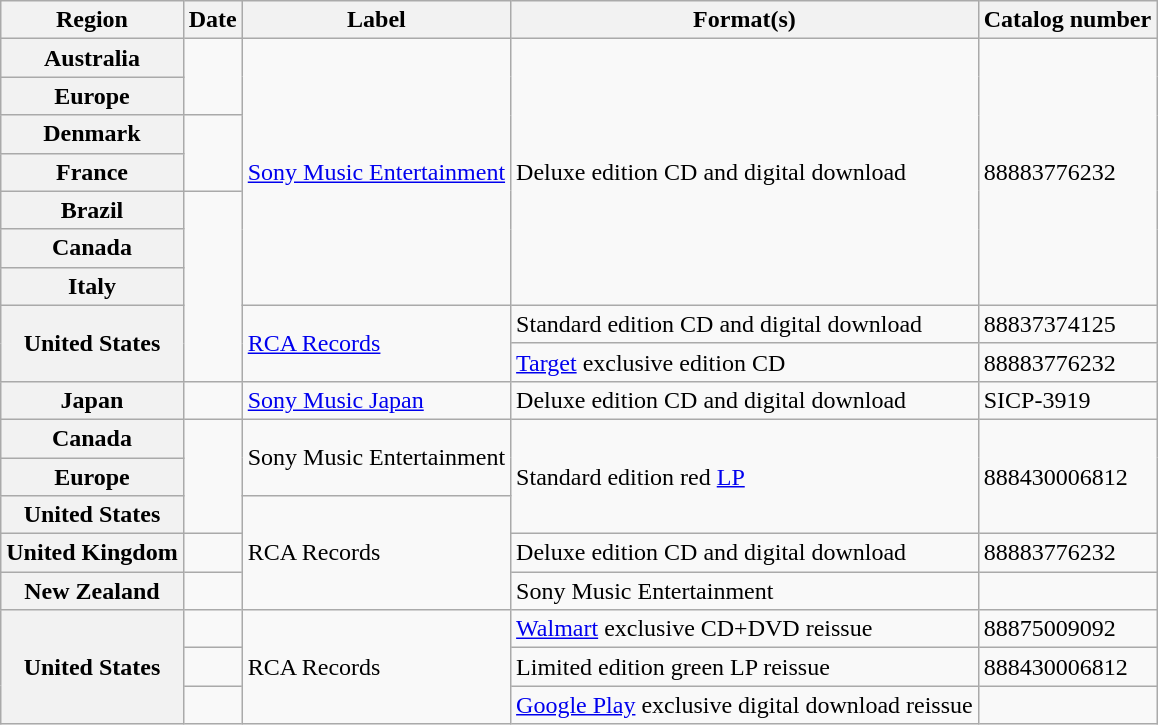<table class="wikitable plainrowheaders">
<tr>
<th scope="col">Region</th>
<th>Date</th>
<th>Label</th>
<th>Format(s)</th>
<th>Catalog number</th>
</tr>
<tr>
<th scope="row">Australia</th>
<td rowspan="2"></td>
<td rowspan="7"><a href='#'>Sony Music Entertainment</a></td>
<td rowspan="7">Deluxe edition CD and digital download</td>
<td rowspan="7">88883776232</td>
</tr>
<tr>
<th scope="row">Europe</th>
</tr>
<tr>
<th scope="row">Denmark</th>
<td rowspan="2"></td>
</tr>
<tr>
<th scope="row">France</th>
</tr>
<tr>
<th scope="row">Brazil</th>
<td rowspan="5"></td>
</tr>
<tr>
<th scope="row">Canada</th>
</tr>
<tr>
<th scope="row">Italy</th>
</tr>
<tr>
<th scope="row" rowspan="2">United States</th>
<td rowspan="2"><a href='#'>RCA Records</a></td>
<td>Standard edition CD and digital download</td>
<td>88837374125</td>
</tr>
<tr>
<td><a href='#'>Target</a> exclusive edition CD</td>
<td>88883776232</td>
</tr>
<tr>
<th scope="row">Japan</th>
<td></td>
<td><a href='#'>Sony Music Japan</a></td>
<td>Deluxe edition CD and digital download</td>
<td>SICP-3919</td>
</tr>
<tr>
<th scope="row">Canada</th>
<td rowspan="3"></td>
<td rowspan="2">Sony Music Entertainment</td>
<td rowspan="3">Standard edition red <a href='#'>LP</a></td>
<td rowspan="3">888430006812</td>
</tr>
<tr>
<th scope="row">Europe</th>
</tr>
<tr>
<th scope="row">United States</th>
<td rowspan="3">RCA Records</td>
</tr>
<tr>
<th scope="row">United Kingdom</th>
<td></td>
<td>Deluxe edition CD and digital download</td>
<td>88883776232</td>
</tr>
<tr>
<th scope="row">New Zealand</th>
<td></td>
<td>Sony Music Entertainment</td>
</tr>
<tr>
<th scope="row" rowspan="3">United States</th>
<td></td>
<td rowspan="3">RCA Records</td>
<td><a href='#'>Walmart</a> exclusive CD+DVD reissue</td>
<td>88875009092</td>
</tr>
<tr>
<td></td>
<td>Limited edition green LP reissue</td>
<td>888430006812</td>
</tr>
<tr>
<td></td>
<td><a href='#'>Google Play</a> exclusive digital download reissue</td>
<td></td>
</tr>
</table>
